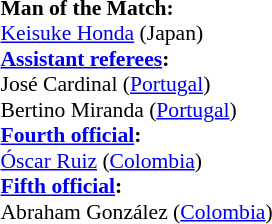<table width=50% style="font-size: 90%">
<tr>
<td><br><strong>Man of the Match:</strong>
<br><a href='#'>Keisuke Honda</a> (Japan)<br><strong><a href='#'>Assistant referees</a>:</strong>
<br>José Cardinal (<a href='#'>Portugal</a>)
<br>Bertino Miranda (<a href='#'>Portugal</a>)
<br><strong><a href='#'>Fourth official</a>:</strong>
<br><a href='#'>Óscar Ruiz</a> (<a href='#'>Colombia</a>)
<br><strong><a href='#'>Fifth official</a>:</strong>
<br>Abraham González (<a href='#'>Colombia</a>)</td>
</tr>
</table>
